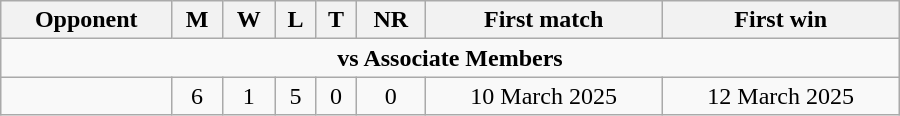<table class="wikitable" style="text-align: center; width: 600px;">
<tr>
<th>Opponent</th>
<th>M</th>
<th>W</th>
<th>L</th>
<th>T</th>
<th>NR</th>
<th>First match</th>
<th>First win</th>
</tr>
<tr>
<td colspan="8" style="text-align:center;"><strong>vs Associate Members</strong></td>
</tr>
<tr>
<td align=left></td>
<td>6</td>
<td>1</td>
<td>5</td>
<td>0</td>
<td>0</td>
<td>10 March 2025</td>
<td>12 March 2025</td>
</tr>
</table>
